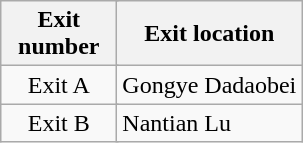<table class="wikitable">
<tr>
<th style="width:70px" colspan="2">Exit number</th>
<th>Exit location</th>
</tr>
<tr>
<td align="center" colspan="2">Exit A</td>
<td>Gongye Dadaobei</td>
</tr>
<tr>
<td align="center" colspan="2">Exit B</td>
<td>Nantian Lu</td>
</tr>
</table>
